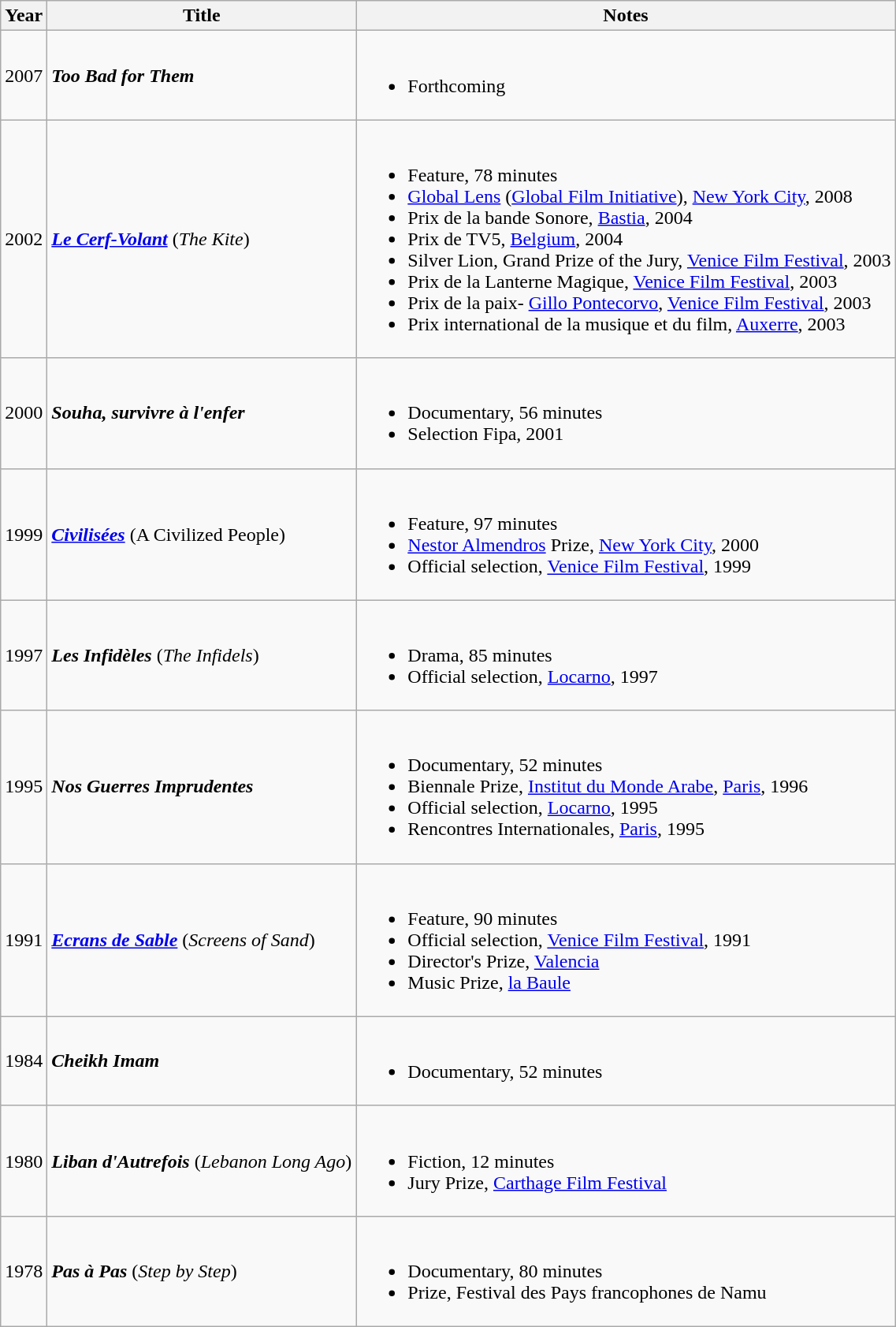<table class="wikitable" border="1">
<tr>
<th align="left">Year</th>
<th align="left">Title</th>
<th align="left">Notes</th>
</tr>
<tr>
<td>2007</td>
<td><strong><em>Too Bad for Them</em></strong></td>
<td><br><ul><li>Forthcoming</li></ul></td>
</tr>
<tr>
<td>2002</td>
<td><strong><em><a href='#'>Le Cerf-Volant</a></em></strong> (<em>The Kite</em>)</td>
<td><br><ul><li>Feature, 78 minutes</li><li><a href='#'>Global Lens</a> (<a href='#'>Global Film Initiative</a>), <a href='#'>New York City</a>, 2008</li><li>Prix de la bande Sonore, <a href='#'>Bastia</a>, 2004</li><li>Prix de TV5, <a href='#'>Belgium</a>, 2004</li><li>Silver Lion, Grand Prize of the Jury, <a href='#'>Venice Film Festival</a>, 2003</li><li>Prix de la Lanterne Magique, <a href='#'>Venice Film Festival</a>, 2003</li><li>Prix de la paix- <a href='#'>Gillo Pontecorvo</a>, <a href='#'>Venice Film Festival</a>, 2003</li><li>Prix international de la musique et du film, <a href='#'>Auxerre</a>, 2003</li></ul></td>
</tr>
<tr>
<td>2000</td>
<td><strong><em>Souha, survivre à l'enfer</em></strong></td>
<td><br><ul><li>Documentary, 56 minutes</li><li>Selection Fipa, 2001</li></ul></td>
</tr>
<tr>
<td>1999</td>
<td><strong><em><a href='#'>Civilisées</a></em></strong> (A Civilized People)</td>
<td><br><ul><li>Feature, 97 minutes</li><li><a href='#'>Nestor Almendros</a> Prize, <a href='#'>New York City</a>, 2000</li><li>Official selection, <a href='#'>Venice Film Festival</a>, 1999</li></ul></td>
</tr>
<tr>
<td>1997</td>
<td><strong><em>Les Infidèles</em></strong> (<em>The Infidels</em>)</td>
<td><br><ul><li>Drama, 85 minutes</li><li>Official selection, <a href='#'>Locarno</a>, 1997</li></ul></td>
</tr>
<tr>
<td>1995</td>
<td><strong><em>Nos Guerres Imprudentes</em></strong></td>
<td><br><ul><li>Documentary, 52 minutes</li><li>Biennale Prize, <a href='#'>Institut du Monde Arabe</a>, <a href='#'>Paris</a>, 1996</li><li>Official selection, <a href='#'>Locarno</a>, 1995</li><li>Rencontres Internationales, <a href='#'>Paris</a>, 1995</li></ul></td>
</tr>
<tr>
<td>1991</td>
<td><strong><em><a href='#'>Ecrans de Sable</a></em></strong> (<em>Screens of Sand</em>)</td>
<td><br><ul><li>Feature, 90 minutes</li><li>Official selection, <a href='#'>Venice Film Festival</a>, 1991</li><li>Director's Prize, <a href='#'>Valencia</a></li><li>Music Prize, <a href='#'>la Baule</a></li></ul></td>
</tr>
<tr>
<td>1984</td>
<td><strong><em>Cheikh Imam</em></strong></td>
<td><br><ul><li>Documentary, 52 minutes</li></ul></td>
</tr>
<tr>
<td>1980</td>
<td><strong><em>Liban d'Autrefois</em></strong> (<em>Lebanon Long Ago</em>)</td>
<td><br><ul><li>Fiction, 12 minutes</li><li>Jury Prize, <a href='#'>Carthage Film Festival</a></li></ul></td>
</tr>
<tr>
<td>1978</td>
<td><strong><em>Pas à Pas</em></strong> (<em>Step by Step</em>)</td>
<td><br><ul><li>Documentary, 80 minutes</li><li>Prize, Festival des Pays francophones de Namu</li></ul></td>
</tr>
</table>
